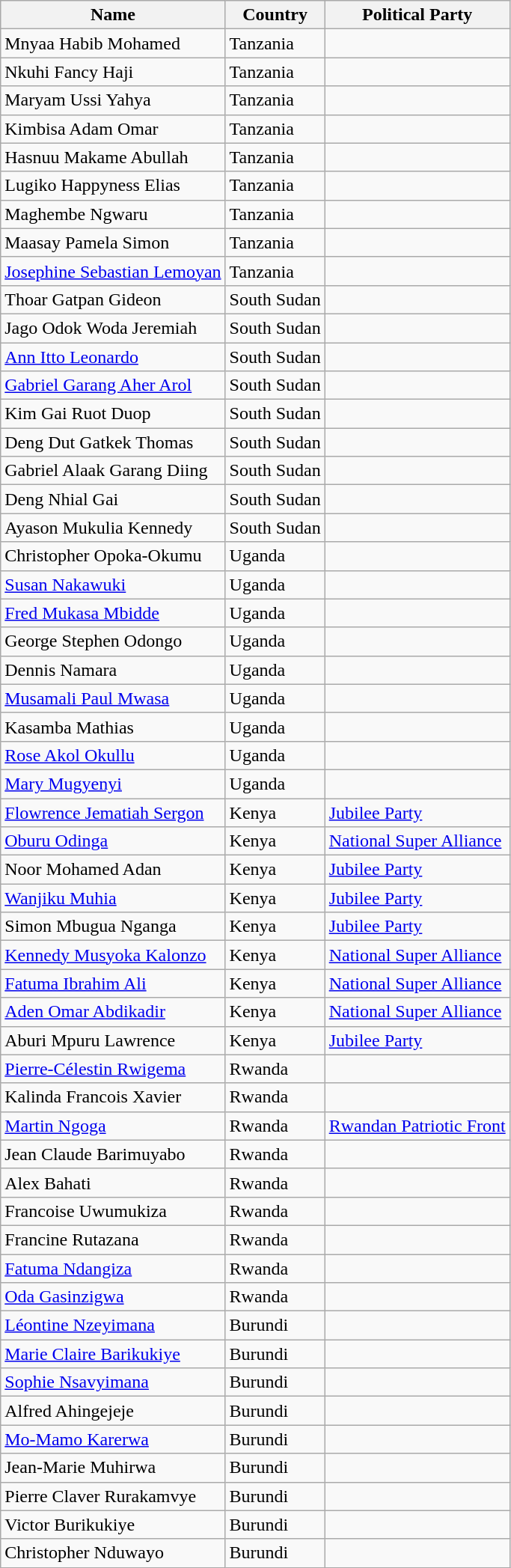<table class="wikitable">
<tr>
<th>Name</th>
<th>Country</th>
<th>Political Party</th>
</tr>
<tr>
<td>Mnyaa Habib Mohamed</td>
<td>Tanzania</td>
<td></td>
</tr>
<tr>
<td>Nkuhi Fancy Haji</td>
<td>Tanzania</td>
<td></td>
</tr>
<tr>
<td>Maryam Ussi Yahya</td>
<td>Tanzania</td>
<td></td>
</tr>
<tr>
<td>Kimbisa Adam Omar</td>
<td>Tanzania</td>
<td></td>
</tr>
<tr>
<td>Hasnuu Makame Abullah</td>
<td>Tanzania</td>
<td></td>
</tr>
<tr>
<td>Lugiko Happyness Elias</td>
<td>Tanzania</td>
<td></td>
</tr>
<tr>
<td>Maghembe Ngwaru</td>
<td>Tanzania</td>
<td></td>
</tr>
<tr>
<td>Maasay Pamela Simon</td>
<td>Tanzania</td>
<td></td>
</tr>
<tr>
<td><a href='#'>Josephine Sebastian Lemoyan</a></td>
<td>Tanzania</td>
<td></td>
</tr>
<tr>
<td>Thoar Gatpan Gideon</td>
<td>South Sudan</td>
<td></td>
</tr>
<tr>
<td>Jago Odok Woda Jeremiah</td>
<td>South Sudan</td>
<td></td>
</tr>
<tr>
<td><a href='#'>Ann Itto Leonardo</a></td>
<td>South Sudan</td>
<td></td>
</tr>
<tr>
<td><a href='#'>Gabriel Garang Aher Arol</a></td>
<td>South Sudan</td>
<td></td>
</tr>
<tr>
<td>Kim Gai Ruot Duop</td>
<td>South Sudan</td>
<td></td>
</tr>
<tr>
<td>Deng Dut Gatkek Thomas</td>
<td>South Sudan</td>
<td></td>
</tr>
<tr>
<td>Gabriel Alaak Garang Diing</td>
<td>South Sudan</td>
<td></td>
</tr>
<tr>
<td>Deng Nhial Gai</td>
<td>South Sudan</td>
<td></td>
</tr>
<tr>
<td>Ayason Mukulia Kennedy</td>
<td>South Sudan</td>
<td></td>
</tr>
<tr>
<td>Christopher Opoka-Okumu</td>
<td>Uganda</td>
<td></td>
</tr>
<tr>
<td><a href='#'>Susan Nakawuki</a></td>
<td>Uganda</td>
<td></td>
</tr>
<tr>
<td><a href='#'>Fred Mukasa Mbidde</a></td>
<td>Uganda</td>
<td></td>
</tr>
<tr>
<td>George Stephen Odongo</td>
<td>Uganda</td>
<td></td>
</tr>
<tr>
<td>Dennis Namara</td>
<td>Uganda</td>
<td></td>
</tr>
<tr>
<td><a href='#'>Musamali Paul Mwasa</a></td>
<td>Uganda</td>
<td></td>
</tr>
<tr>
<td>Kasamba Mathias</td>
<td>Uganda</td>
<td></td>
</tr>
<tr>
<td><a href='#'>Rose Akol Okullu</a></td>
<td>Uganda</td>
<td></td>
</tr>
<tr>
<td><a href='#'>Mary Mugyenyi</a></td>
<td>Uganda</td>
<td></td>
</tr>
<tr>
<td><a href='#'>Flowrence Jematiah Sergon</a></td>
<td>Kenya</td>
<td><a href='#'>Jubilee Party</a></td>
</tr>
<tr>
<td><a href='#'>Oburu Odinga</a></td>
<td>Kenya</td>
<td><a href='#'>National Super Alliance</a></td>
</tr>
<tr>
<td>Noor Mohamed Adan</td>
<td>Kenya</td>
<td><a href='#'>Jubilee Party</a></td>
</tr>
<tr>
<td><a href='#'>Wanjiku Muhia</a></td>
<td>Kenya</td>
<td><a href='#'>Jubilee Party</a></td>
</tr>
<tr>
<td>Simon Mbugua Nganga</td>
<td>Kenya</td>
<td><a href='#'>Jubilee Party</a></td>
</tr>
<tr>
<td><a href='#'>Kennedy Musyoka Kalonzo</a></td>
<td>Kenya</td>
<td><a href='#'>National Super Alliance</a></td>
</tr>
<tr>
<td><a href='#'>Fatuma Ibrahim Ali</a></td>
<td>Kenya</td>
<td><a href='#'>National Super Alliance</a></td>
</tr>
<tr>
<td><a href='#'>Aden Omar Abdikadir</a></td>
<td>Kenya</td>
<td><a href='#'>National Super Alliance</a></td>
</tr>
<tr>
<td>Aburi Mpuru Lawrence</td>
<td>Kenya</td>
<td><a href='#'>Jubilee Party</a></td>
</tr>
<tr>
<td><a href='#'>Pierre-Célestin Rwigema</a></td>
<td>Rwanda</td>
<td></td>
</tr>
<tr>
<td>Kalinda Francois Xavier</td>
<td>Rwanda</td>
<td></td>
</tr>
<tr>
<td><a href='#'>Martin Ngoga</a></td>
<td>Rwanda</td>
<td><a href='#'>Rwandan Patriotic Front</a></td>
</tr>
<tr>
<td>Jean Claude Barimuyabo</td>
<td>Rwanda</td>
<td></td>
</tr>
<tr>
<td>Alex Bahati</td>
<td>Rwanda</td>
<td></td>
</tr>
<tr>
<td>Francoise Uwumukiza</td>
<td>Rwanda</td>
<td></td>
</tr>
<tr>
<td>Francine Rutazana</td>
<td>Rwanda</td>
<td></td>
</tr>
<tr>
<td><a href='#'>Fatuma Ndangiza</a></td>
<td>Rwanda</td>
<td></td>
</tr>
<tr>
<td><a href='#'>Oda Gasinzigwa</a></td>
<td>Rwanda</td>
<td></td>
</tr>
<tr>
<td><a href='#'>Léontine Nzeyimana</a></td>
<td>Burundi</td>
<td></td>
</tr>
<tr>
<td><a href='#'>Marie Claire Barikukiye</a></td>
<td>Burundi</td>
<td></td>
</tr>
<tr>
<td><a href='#'>Sophie Nsavyimana</a></td>
<td>Burundi</td>
<td></td>
</tr>
<tr>
<td>Alfred Ahingejeje</td>
<td>Burundi</td>
<td></td>
</tr>
<tr>
<td><a href='#'>Mo-Mamo Karerwa</a></td>
<td>Burundi</td>
<td></td>
</tr>
<tr>
<td>Jean-Marie Muhirwa</td>
<td>Burundi</td>
<td></td>
</tr>
<tr>
<td>Pierre Claver Rurakamvye</td>
<td>Burundi</td>
<td></td>
</tr>
<tr>
<td>Victor Burikukiye</td>
<td>Burundi</td>
<td></td>
</tr>
<tr>
<td>Christopher Nduwayo</td>
<td>Burundi</td>
<td></td>
</tr>
</table>
